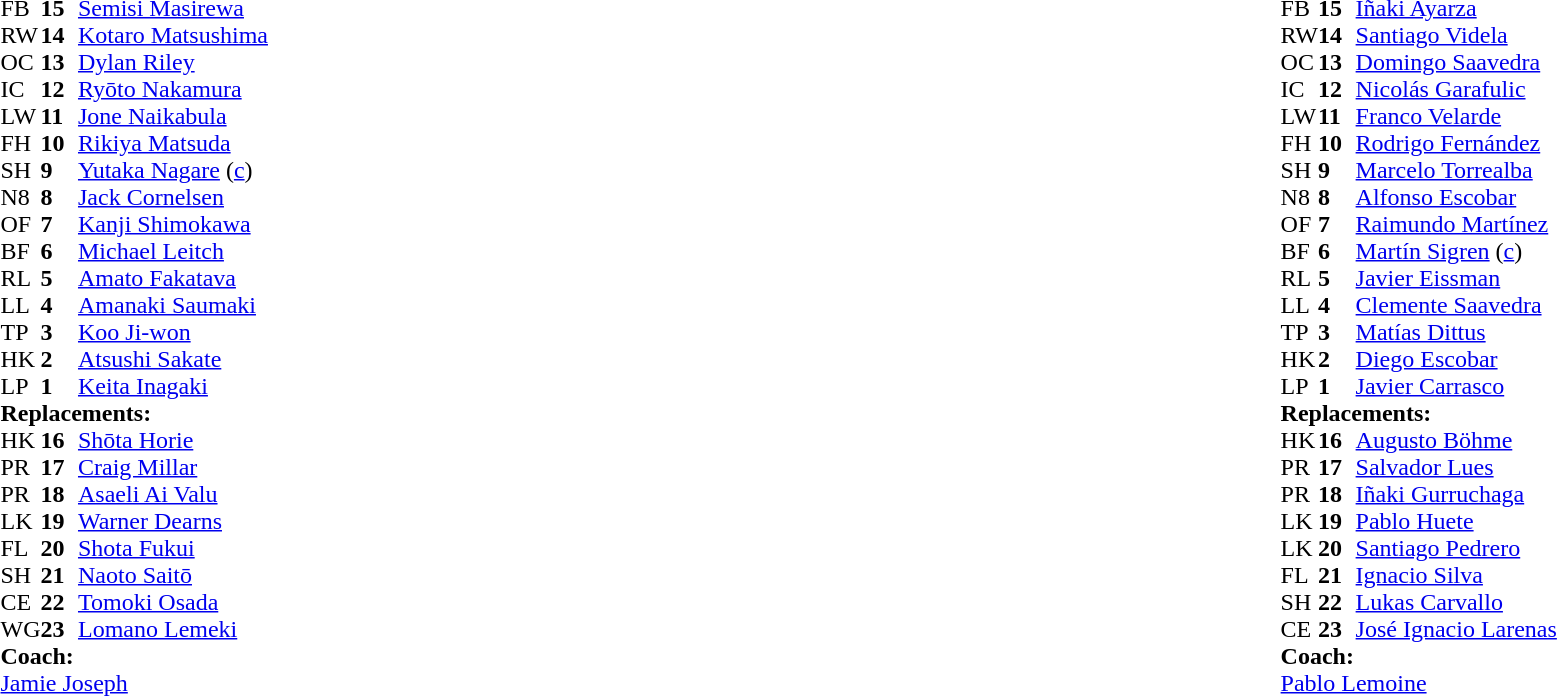<table style="width:100%">
<tr>
<td style="vertical-align:top;width:50%"><br><table cellspacing="0" cellpadding="0">
<tr>
<th width="25"></th>
<th width="25"></th>
</tr>
<tr>
<td>FB</td>
<td><strong>15</strong></td>
<td><a href='#'>Semisi Masirewa</a></td>
<td></td>
<td></td>
</tr>
<tr>
<td>RW</td>
<td><strong>14</strong></td>
<td><a href='#'>Kotaro Matsushima</a></td>
</tr>
<tr>
<td>OC</td>
<td><strong>13</strong></td>
<td><a href='#'>Dylan Riley</a></td>
<td></td>
</tr>
<tr>
<td>IC</td>
<td><strong>12</strong></td>
<td><a href='#'>Ryōto Nakamura</a></td>
</tr>
<tr>
<td>LW</td>
<td><strong>11</strong></td>
<td><a href='#'>Jone Naikabula</a></td>
<td></td>
<td></td>
</tr>
<tr>
<td>FH</td>
<td><strong>10</strong></td>
<td><a href='#'>Rikiya Matsuda</a></td>
</tr>
<tr>
<td>SH</td>
<td><strong>9</strong></td>
<td><a href='#'>Yutaka Nagare</a> (<a href='#'>c</a>)</td>
<td></td>
<td></td>
</tr>
<tr>
<td>N8</td>
<td><strong>8</strong></td>
<td><a href='#'>Jack Cornelsen</a></td>
</tr>
<tr>
<td>OF</td>
<td><strong>7</strong></td>
<td><a href='#'>Kanji Shimokawa</a></td>
<td></td>
<td></td>
</tr>
<tr>
<td>BF</td>
<td><strong>6</strong></td>
<td><a href='#'>Michael Leitch</a></td>
</tr>
<tr>
<td>RL</td>
<td><strong>5</strong></td>
<td><a href='#'>Amato Fakatava</a></td>
<td></td>
<td></td>
</tr>
<tr>
<td>LL</td>
<td><strong>4</strong></td>
<td><a href='#'>Amanaki Saumaki</a></td>
</tr>
<tr>
<td>TP</td>
<td><strong>3</strong></td>
<td><a href='#'>Koo Ji-won</a></td>
</tr>
<tr>
<td>HK</td>
<td><strong>2</strong></td>
<td><a href='#'>Atsushi Sakate</a></td>
<td></td>
<td></td>
</tr>
<tr>
<td>LP</td>
<td><strong>1</strong></td>
<td><a href='#'>Keita Inagaki</a></td>
<td></td>
<td></td>
</tr>
<tr>
<td colspan="3"><strong>Replacements:</strong></td>
</tr>
<tr>
<td>HK</td>
<td><strong>16</strong></td>
<td><a href='#'>Shōta Horie</a></td>
<td></td>
<td></td>
</tr>
<tr>
<td>PR</td>
<td><strong>17</strong></td>
<td><a href='#'>Craig Millar</a></td>
<td></td>
<td></td>
</tr>
<tr>
<td>PR</td>
<td><strong>18</strong></td>
<td><a href='#'>Asaeli Ai Valu</a></td>
</tr>
<tr>
<td>LK</td>
<td><strong>19</strong></td>
<td><a href='#'>Warner Dearns</a></td>
<td></td>
<td></td>
</tr>
<tr>
<td>FL</td>
<td><strong>20</strong></td>
<td><a href='#'>Shota Fukui</a></td>
<td></td>
<td></td>
</tr>
<tr>
<td>SH</td>
<td><strong>21</strong></td>
<td><a href='#'>Naoto Saitō</a></td>
<td></td>
<td></td>
</tr>
<tr>
<td>CE</td>
<td><strong>22</strong></td>
<td><a href='#'>Tomoki Osada</a></td>
<td></td>
<td></td>
</tr>
<tr>
<td>WG</td>
<td><strong>23</strong></td>
<td><a href='#'>Lomano Lemeki</a></td>
<td></td>
<td></td>
</tr>
<tr>
<td colspan="3"><strong>Coach:</strong></td>
</tr>
<tr>
<td colspan="3"> <a href='#'>Jamie Joseph</a></td>
</tr>
</table>
</td>
<td style="vertical-align:top"></td>
<td style="vertical-align:top;width:50%"><br><table cellspacing="0" cellpadding="0" style="margin:auto">
<tr>
<th width="25"></th>
<th width="25"></th>
</tr>
<tr>
<td>FB</td>
<td><strong>15</strong></td>
<td><a href='#'>Iñaki Ayarza</a></td>
</tr>
<tr>
<td>RW</td>
<td><strong>14</strong></td>
<td><a href='#'>Santiago Videla</a></td>
</tr>
<tr>
<td>OC</td>
<td><strong>13</strong></td>
<td><a href='#'>Domingo Saavedra</a></td>
</tr>
<tr>
<td>IC</td>
<td><strong>12</strong></td>
<td><a href='#'>Nicolás Garafulic</a></td>
</tr>
<tr>
<td>LW</td>
<td><strong>11</strong></td>
<td><a href='#'>Franco Velarde</a></td>
<td></td>
<td></td>
<td></td>
<td></td>
</tr>
<tr>
<td>FH</td>
<td><strong>10</strong></td>
<td><a href='#'>Rodrigo Fernández</a></td>
</tr>
<tr>
<td>SH</td>
<td><strong>9</strong></td>
<td><a href='#'>Marcelo Torrealba</a></td>
</tr>
<tr>
<td>N8</td>
<td><strong>8</strong></td>
<td><a href='#'>Alfonso Escobar</a></td>
</tr>
<tr>
<td>OF</td>
<td><strong>7</strong></td>
<td><a href='#'>Raimundo Martínez</a></td>
<td></td>
<td></td>
</tr>
<tr>
<td>BF</td>
<td><strong>6</strong></td>
<td><a href='#'>Martín Sigren</a> (<a href='#'>c</a>)</td>
<td></td>
</tr>
<tr>
<td>RL</td>
<td><strong>5</strong></td>
<td><a href='#'>Javier Eissman</a></td>
<td></td>
<td></td>
</tr>
<tr>
<td>LL</td>
<td><strong>4</strong></td>
<td><a href='#'>Clemente Saavedra</a></td>
<td></td>
<td></td>
</tr>
<tr>
<td>TP</td>
<td><strong>3</strong></td>
<td><a href='#'>Matías Dittus</a></td>
<td></td>
<td></td>
<td></td>
<td></td>
</tr>
<tr>
<td>HK</td>
<td><strong>2</strong></td>
<td><a href='#'>Diego Escobar</a></td>
<td></td>
<td></td>
</tr>
<tr>
<td>LP</td>
<td><strong>1</strong></td>
<td><a href='#'>Javier Carrasco</a></td>
</tr>
<tr>
<td colspan="3"><strong>Replacements:</strong></td>
</tr>
<tr>
<td>HK</td>
<td><strong>16</strong></td>
<td><a href='#'>Augusto Böhme</a></td>
<td></td>
<td></td>
</tr>
<tr>
<td>PR</td>
<td><strong>17</strong></td>
<td><a href='#'>Salvador Lues</a></td>
</tr>
<tr>
<td>PR</td>
<td><strong>18</strong></td>
<td><a href='#'>Iñaki Gurruchaga</a></td>
<td></td>
<td></td>
<td></td>
<td></td>
</tr>
<tr>
<td>LK</td>
<td><strong>19</strong></td>
<td><a href='#'>Pablo Huete</a></td>
<td></td>
<td></td>
</tr>
<tr>
<td>LK</td>
<td><strong>20</strong></td>
<td><a href='#'>Santiago Pedrero</a></td>
<td></td>
<td></td>
</tr>
<tr>
<td>FL</td>
<td><strong>21</strong></td>
<td><a href='#'>Ignacio Silva</a></td>
<td></td>
<td></td>
</tr>
<tr>
<td>SH</td>
<td><strong>22</strong></td>
<td><a href='#'>Lukas Carvallo</a></td>
</tr>
<tr>
<td>CE</td>
<td><strong>23</strong></td>
<td><a href='#'>José Ignacio Larenas</a></td>
<td></td>
<td></td>
<td></td>
<td></td>
</tr>
<tr>
<td colspan="3"><strong>Coach:</strong></td>
</tr>
<tr>
<td colspan="3"> <a href='#'>Pablo Lemoine</a></td>
</tr>
</table>
</td>
</tr>
</table>
